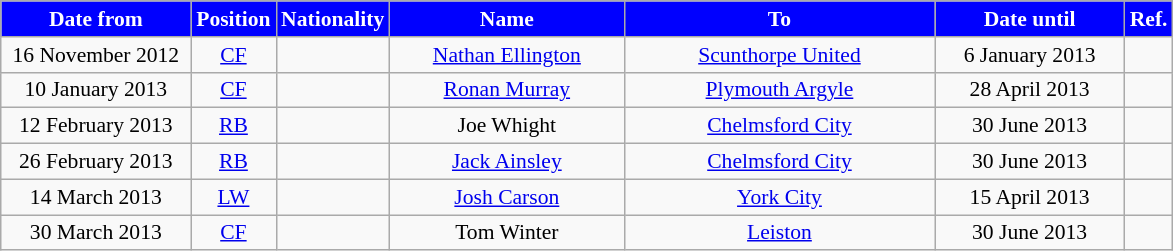<table class="wikitable"  style="text-align:center; font-size:90%; ">
<tr>
<th style="background:blue; color:white; width:120px;">Date from</th>
<th style="background:blue; color:white; width:50px;">Position</th>
<th style="background:blue; color:white; width:50px;">Nationality</th>
<th style="background:blue; color:white; width:150px;">Name</th>
<th style="background:blue; color:white; width:200px;">To</th>
<th style="background:blue; color:white; width:120px;">Date until</th>
<th style="background:blue; color:white; width:25px;">Ref.</th>
</tr>
<tr>
<td>16 November 2012</td>
<td><a href='#'>CF</a></td>
<td></td>
<td><a href='#'>Nathan Ellington</a></td>
<td> <a href='#'>Scunthorpe United</a></td>
<td>6 January 2013</td>
<td></td>
</tr>
<tr>
<td>10 January 2013</td>
<td><a href='#'>CF</a></td>
<td></td>
<td><a href='#'>Ronan Murray</a></td>
<td> <a href='#'>Plymouth Argyle</a></td>
<td>28 April 2013</td>
<td></td>
</tr>
<tr>
<td>12 February 2013</td>
<td><a href='#'>RB</a></td>
<td></td>
<td>Joe Whight</td>
<td> <a href='#'>Chelmsford City</a></td>
<td>30 June 2013</td>
<td></td>
</tr>
<tr>
<td>26 February 2013</td>
<td><a href='#'>RB</a></td>
<td></td>
<td><a href='#'>Jack Ainsley</a></td>
<td> <a href='#'>Chelmsford City</a></td>
<td>30 June 2013</td>
<td></td>
</tr>
<tr>
<td>14 March 2013</td>
<td><a href='#'>LW</a></td>
<td></td>
<td><a href='#'>Josh Carson</a></td>
<td> <a href='#'>York City</a></td>
<td>15 April 2013</td>
<td></td>
</tr>
<tr>
<td>30 March 2013</td>
<td><a href='#'>CF</a></td>
<td></td>
<td>Tom Winter</td>
<td> <a href='#'>Leiston</a></td>
<td>30 June 2013</td>
<td></td>
</tr>
</table>
